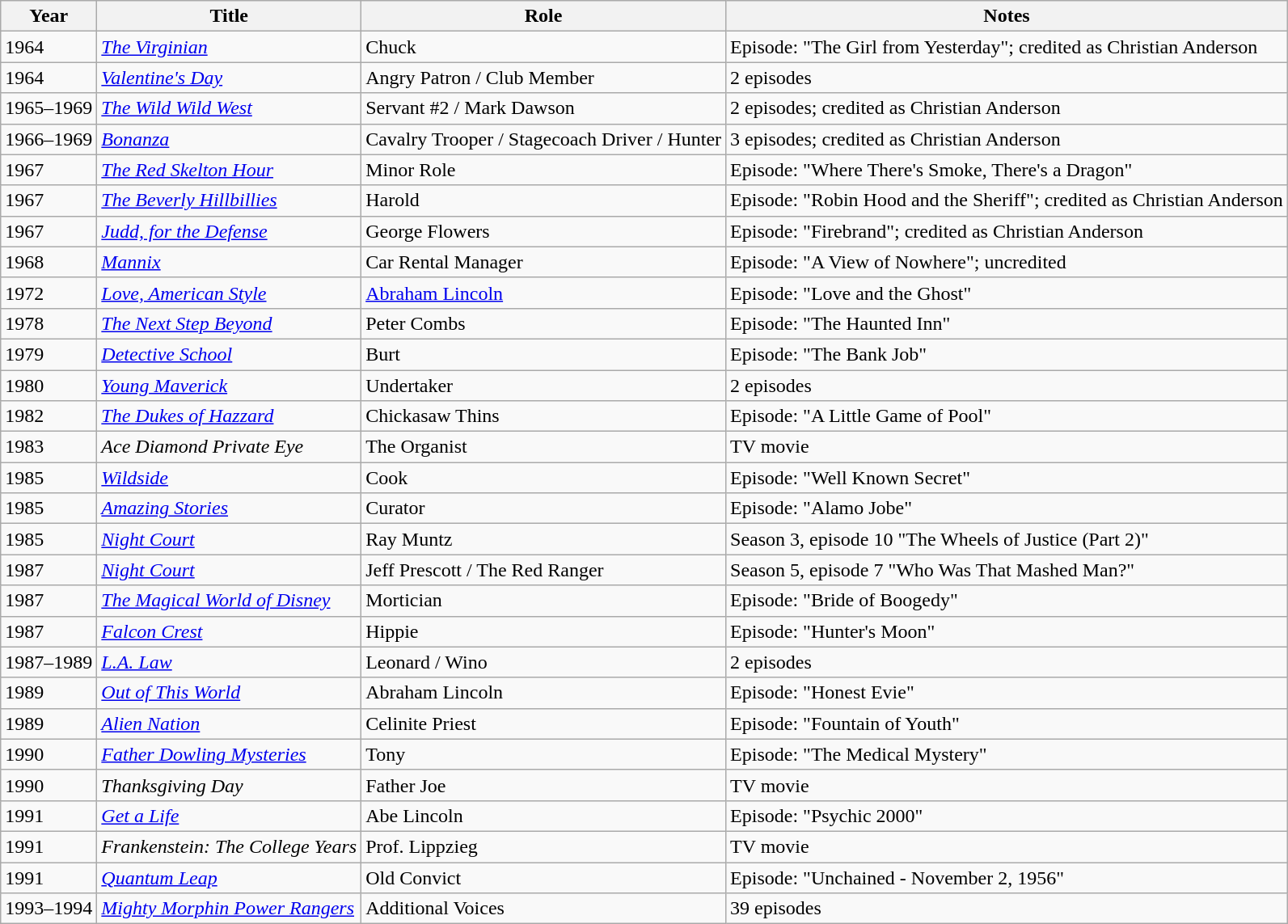<table class="wikitable sortable">
<tr>
<th>Year</th>
<th>Title</th>
<th>Role</th>
<th>Notes</th>
</tr>
<tr>
<td>1964</td>
<td><em><a href='#'>The Virginian</a></em></td>
<td>Chuck</td>
<td>Episode: "The Girl from Yesterday"; credited as Christian Anderson</td>
</tr>
<tr>
<td>1964</td>
<td><em><a href='#'>Valentine's Day</a></em></td>
<td>Angry Patron / Club Member</td>
<td>2 episodes</td>
</tr>
<tr>
<td>1965–1969</td>
<td><em><a href='#'>The Wild Wild West</a></em></td>
<td>Servant #2 / Mark Dawson</td>
<td>2 episodes; credited as Christian Anderson</td>
</tr>
<tr>
<td>1966–1969</td>
<td><em><a href='#'>Bonanza</a></em></td>
<td>Cavalry Trooper / Stagecoach Driver / Hunter</td>
<td>3 episodes; credited as Christian Anderson</td>
</tr>
<tr>
<td>1967</td>
<td><em><a href='#'>The Red Skelton Hour</a></em></td>
<td>Minor Role</td>
<td>Episode: "Where There's Smoke, There's a Dragon"</td>
</tr>
<tr>
<td>1967</td>
<td><em><a href='#'>The Beverly Hillbillies</a></em></td>
<td>Harold</td>
<td>Episode: "Robin Hood and the Sheriff"; credited as Christian Anderson</td>
</tr>
<tr>
<td>1967</td>
<td><em><a href='#'>Judd, for the Defense</a></em></td>
<td>George Flowers</td>
<td>Episode: "Firebrand"; credited as Christian Anderson</td>
</tr>
<tr>
<td>1968</td>
<td><em><a href='#'>Mannix</a></em></td>
<td>Car Rental Manager</td>
<td>Episode: "A View of Nowhere"; uncredited</td>
</tr>
<tr>
<td>1972</td>
<td><em><a href='#'>Love, American Style</a></em></td>
<td><a href='#'>Abraham Lincoln</a></td>
<td>Episode: "Love and the Ghost"</td>
</tr>
<tr>
<td>1978</td>
<td><em><a href='#'>The Next Step Beyond</a></em></td>
<td>Peter Combs</td>
<td>Episode: "The Haunted Inn"</td>
</tr>
<tr>
<td>1979</td>
<td><em><a href='#'>Detective School</a></em></td>
<td>Burt</td>
<td>Episode: "The Bank Job"</td>
</tr>
<tr>
<td>1980</td>
<td><em><a href='#'>Young Maverick</a></em></td>
<td>Undertaker</td>
<td>2 episodes</td>
</tr>
<tr>
<td>1982</td>
<td><em><a href='#'>The Dukes of Hazzard</a></em></td>
<td>Chickasaw Thins</td>
<td>Episode: "A Little Game of Pool"</td>
</tr>
<tr>
<td>1983</td>
<td><em>Ace Diamond Private Eye</em></td>
<td>The Organist</td>
<td>TV movie</td>
</tr>
<tr>
<td>1985</td>
<td><em><a href='#'>Wildside</a></em></td>
<td>Cook</td>
<td>Episode: "Well Known Secret"</td>
</tr>
<tr>
<td>1985</td>
<td><em><a href='#'>Amazing Stories</a></em></td>
<td>Curator</td>
<td>Episode: "Alamo Jobe"</td>
</tr>
<tr>
<td>1985</td>
<td><em><a href='#'>Night Court</a></em></td>
<td>Ray Muntz</td>
<td>Season 3, episode 10 "The Wheels of Justice (Part 2)"</td>
</tr>
<tr>
<td>1987</td>
<td><em><a href='#'>Night Court</a></em></td>
<td>Jeff Prescott / The Red Ranger</td>
<td>Season 5, episode 7 "Who Was That Mashed Man?"</td>
</tr>
<tr>
<td>1987</td>
<td><em><a href='#'>The Magical World of Disney</a></em></td>
<td>Mortician</td>
<td>Episode: "Bride of Boogedy"</td>
</tr>
<tr>
<td>1987</td>
<td><em><a href='#'>Falcon Crest</a></em></td>
<td>Hippie</td>
<td>Episode: "Hunter's Moon"</td>
</tr>
<tr>
<td>1987–1989</td>
<td><em><a href='#'>L.A. Law</a></em></td>
<td>Leonard / Wino</td>
<td>2 episodes</td>
</tr>
<tr>
<td>1989</td>
<td><em><a href='#'>Out of This World</a></em></td>
<td>Abraham Lincoln</td>
<td>Episode: "Honest Evie"</td>
</tr>
<tr>
<td>1989</td>
<td><em><a href='#'>Alien Nation</a></em></td>
<td>Celinite Priest</td>
<td>Episode: "Fountain of Youth"</td>
</tr>
<tr>
<td>1990</td>
<td><em><a href='#'>Father Dowling Mysteries</a></em></td>
<td>Tony</td>
<td>Episode: "The Medical Mystery"</td>
</tr>
<tr>
<td>1990</td>
<td><em>Thanksgiving Day</em></td>
<td>Father Joe</td>
<td>TV movie</td>
</tr>
<tr>
<td>1991</td>
<td><em><a href='#'>Get a Life</a></em></td>
<td>Abe Lincoln</td>
<td>Episode: "Psychic 2000"</td>
</tr>
<tr>
<td>1991</td>
<td><em>Frankenstein: The College Years</em></td>
<td>Prof. Lippzieg</td>
<td>TV movie</td>
</tr>
<tr>
<td>1991</td>
<td><em><a href='#'>Quantum Leap</a></em></td>
<td>Old Convict</td>
<td>Episode: "Unchained - November 2, 1956"</td>
</tr>
<tr>
<td>1993–1994</td>
<td><em><a href='#'>Mighty Morphin Power Rangers</a></em></td>
<td>Additional Voices</td>
<td>39 episodes</td>
</tr>
</table>
